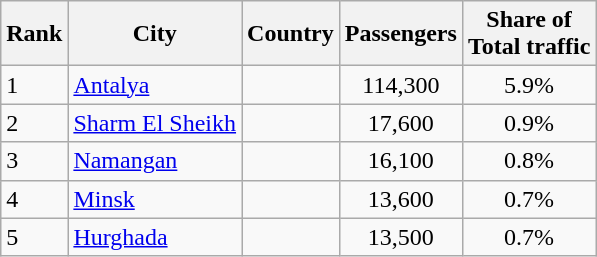<table class="wikitable sortable">
<tr>
<th>Rank</th>
<th>City</th>
<th>Country</th>
<th>Passengers</th>
<th>Share of<br>Total traffic</th>
</tr>
<tr>
<td>1</td>
<td><a href='#'>Antalya</a></td>
<td></td>
<td align=center>114,300</td>
<td align=center>5.9%</td>
</tr>
<tr>
<td>2</td>
<td><a href='#'>Sharm El Sheikh</a></td>
<td></td>
<td align=center>17,600</td>
<td align=center>0.9%</td>
</tr>
<tr>
<td>3</td>
<td><a href='#'>Namangan</a></td>
<td></td>
<td align=center>16,100</td>
<td align=center>0.8%</td>
</tr>
<tr>
<td>4</td>
<td><a href='#'>Minsk</a></td>
<td></td>
<td align=center>13,600</td>
<td align=center>0.7%</td>
</tr>
<tr>
<td>5</td>
<td><a href='#'>Hurghada</a></td>
<td></td>
<td align=center>13,500</td>
<td align=center>0.7%</td>
</tr>
</table>
